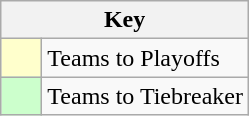<table class="wikitable" style="text-align: center;">
<tr>
<th colspan=2>Key</th>
</tr>
<tr>
<td style="background:#ffffcc; width:20px;"></td>
<td align=left>Teams to Playoffs</td>
</tr>
<tr>
<td style="background:#ccffcc; width:20px;"></td>
<td align=left>Teams to Tiebreaker</td>
</tr>
</table>
